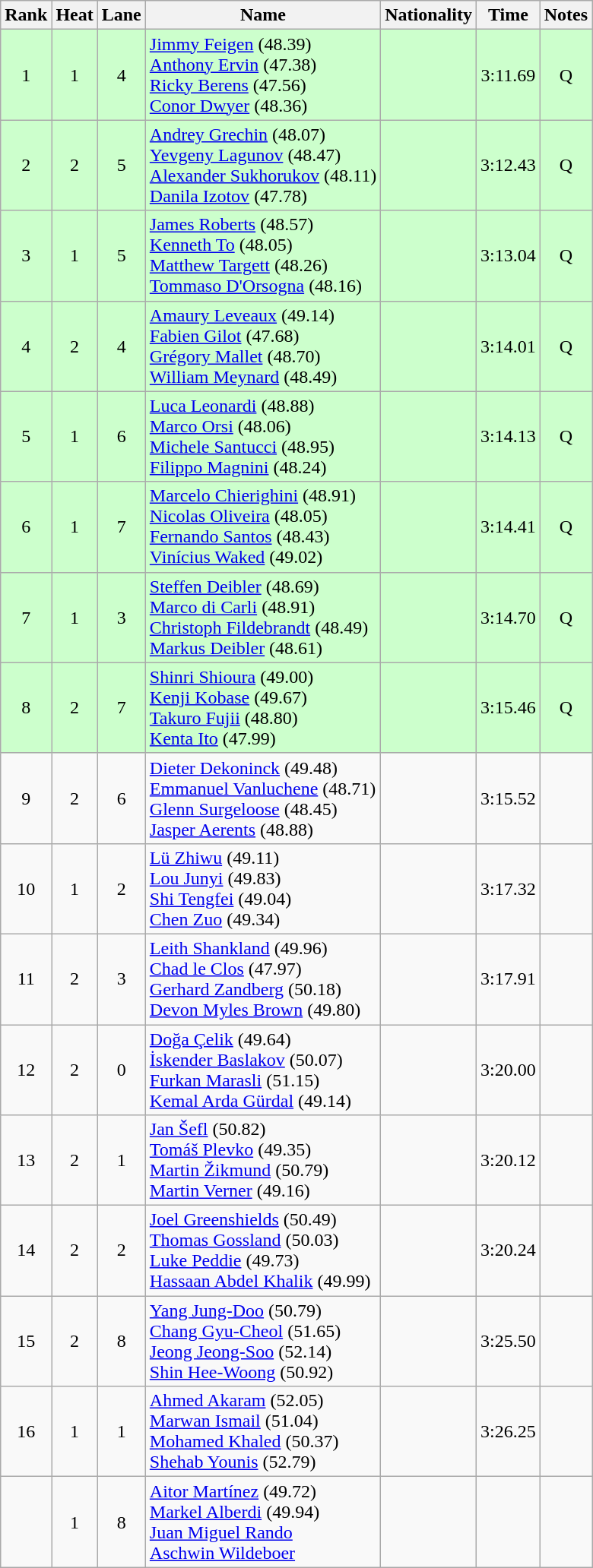<table class="wikitable sortable" style="text-align:center">
<tr>
<th>Rank</th>
<th>Heat</th>
<th>Lane</th>
<th>Name</th>
<th>Nationality</th>
<th>Time</th>
<th>Notes</th>
</tr>
<tr bgcolor=ccffcc>
<td>1</td>
<td>1</td>
<td>4</td>
<td align=left><a href='#'>Jimmy Feigen</a> (48.39) <br><a href='#'>Anthony Ervin</a> (47.38) <br><a href='#'>Ricky Berens</a> (47.56) <br><a href='#'>Conor Dwyer</a> (48.36)</td>
<td align=left></td>
<td>3:11.69</td>
<td>Q</td>
</tr>
<tr bgcolor=ccffcc>
<td>2</td>
<td>2</td>
<td>5</td>
<td align=left><a href='#'>Andrey Grechin</a>  (48.07) <br><a href='#'>Yevgeny Lagunov</a> (48.47) <br><a href='#'>Alexander Sukhorukov</a>  (48.11) <br><a href='#'>Danila Izotov</a> (47.78)</td>
<td align=left></td>
<td>3:12.43</td>
<td>Q</td>
</tr>
<tr bgcolor=ccffcc>
<td>3</td>
<td>1</td>
<td>5</td>
<td align=left><a href='#'>James Roberts</a> (48.57) <br><a href='#'>Kenneth To</a> (48.05) <br><a href='#'>Matthew Targett</a> (48.26) <br><a href='#'>Tommaso D'Orsogna</a> (48.16)</td>
<td align=left></td>
<td>3:13.04</td>
<td>Q</td>
</tr>
<tr bgcolor=ccffcc>
<td>4</td>
<td>2</td>
<td>4</td>
<td align=left><a href='#'>Amaury Leveaux</a> (49.14) <br><a href='#'>Fabien Gilot</a> (47.68) <br><a href='#'>Grégory Mallet</a> (48.70) <br><a href='#'>William Meynard</a> (48.49)</td>
<td align=left></td>
<td>3:14.01</td>
<td>Q</td>
</tr>
<tr bgcolor=ccffcc>
<td>5</td>
<td>1</td>
<td>6</td>
<td align=left><a href='#'>Luca Leonardi</a> (48.88) <br><a href='#'>Marco Orsi</a> (48.06) <br><a href='#'>Michele Santucci</a> (48.95) <br><a href='#'>Filippo Magnini</a> (48.24)</td>
<td align=left></td>
<td>3:14.13</td>
<td>Q</td>
</tr>
<tr bgcolor=ccffcc>
<td>6</td>
<td>1</td>
<td>7</td>
<td align=left><a href='#'>Marcelo Chierighini</a> (48.91) <br><a href='#'>Nicolas Oliveira</a> (48.05) <br><a href='#'>Fernando Santos</a> (48.43) <br><a href='#'>Vinícius Waked</a> (49.02)</td>
<td align=left></td>
<td>3:14.41</td>
<td>Q</td>
</tr>
<tr bgcolor=ccffcc>
<td>7</td>
<td>1</td>
<td>3</td>
<td align=left><a href='#'>Steffen Deibler</a> (48.69) <br><a href='#'>Marco di Carli</a> (48.91) <br><a href='#'>Christoph Fildebrandt</a> (48.49) <br><a href='#'>Markus Deibler</a> (48.61)</td>
<td align=left></td>
<td>3:14.70</td>
<td>Q</td>
</tr>
<tr bgcolor=ccffcc>
<td>8</td>
<td>2</td>
<td>7</td>
<td align=left><a href='#'>Shinri Shioura</a> (49.00) <br><a href='#'>Kenji Kobase</a> (49.67) <br><a href='#'>Takuro Fujii</a> (48.80) <br><a href='#'>Kenta Ito</a> (47.99)</td>
<td align=left></td>
<td>3:15.46</td>
<td>Q</td>
</tr>
<tr>
<td>9</td>
<td>2</td>
<td>6</td>
<td align=left><a href='#'>Dieter Dekoninck</a> (49.48)<br><a href='#'>Emmanuel Vanluchene</a> (48.71)<br><a href='#'>Glenn Surgeloose</a> (48.45)<br><a href='#'>Jasper Aerents</a> (48.88)</td>
<td align=left></td>
<td>3:15.52</td>
<td></td>
</tr>
<tr>
<td>10</td>
<td>1</td>
<td>2</td>
<td align=left><a href='#'>Lü Zhiwu</a> (49.11)<br><a href='#'>Lou Junyi</a> (49.83)<br><a href='#'>Shi Tengfei</a> (49.04)<br><a href='#'>Chen Zuo</a> (49.34)</td>
<td align=left></td>
<td>3:17.32</td>
<td></td>
</tr>
<tr>
<td>11</td>
<td>2</td>
<td>3</td>
<td align=left><a href='#'>Leith Shankland</a> (49.96)<br><a href='#'>Chad le Clos</a> (47.97)<br><a href='#'>Gerhard Zandberg</a> (50.18)<br><a href='#'>Devon Myles Brown</a> (49.80)</td>
<td align=left></td>
<td>3:17.91</td>
<td></td>
</tr>
<tr>
<td>12</td>
<td>2</td>
<td>0</td>
<td align=left><a href='#'>Doğa Çelik</a> (49.64)<br><a href='#'>İskender Baslakov</a> (50.07)<br><a href='#'>Furkan Marasli</a> (51.15)<br><a href='#'>Kemal Arda Gürdal</a> (49.14)</td>
<td align=left></td>
<td>3:20.00</td>
<td></td>
</tr>
<tr>
<td>13</td>
<td>2</td>
<td>1</td>
<td align=left><a href='#'>Jan Šefl</a> (50.82)<br><a href='#'>Tomáš Plevko</a> (49.35)<br><a href='#'>Martin Žikmund</a> (50.79)<br><a href='#'>Martin Verner</a> (49.16)</td>
<td align=left></td>
<td>3:20.12</td>
<td></td>
</tr>
<tr>
<td>14</td>
<td>2</td>
<td>2</td>
<td align=left><a href='#'>Joel Greenshields</a> (50.49)<br><a href='#'>Thomas Gossland</a> (50.03)<br><a href='#'>Luke Peddie</a> (49.73)<br><a href='#'>Hassaan Abdel Khalik</a> (49.99)</td>
<td align=left></td>
<td>3:20.24</td>
<td></td>
</tr>
<tr>
<td>15</td>
<td>2</td>
<td>8</td>
<td align=left><a href='#'>Yang Jung-Doo</a> (50.79)<br><a href='#'>Chang Gyu-Cheol</a> (51.65)<br><a href='#'>Jeong Jeong-Soo</a> (52.14)<br><a href='#'>Shin Hee-Woong</a> (50.92)</td>
<td align=left></td>
<td>3:25.50</td>
<td></td>
</tr>
<tr>
<td>16</td>
<td>1</td>
<td>1</td>
<td align=left><a href='#'>Ahmed Akaram</a> (52.05)<br><a href='#'>Marwan Ismail</a> (51.04)<br><a href='#'>Mohamed Khaled</a> (50.37)<br><a href='#'>Shehab Younis</a> (52.79)</td>
<td align=left></td>
<td>3:26.25</td>
<td></td>
</tr>
<tr>
<td></td>
<td>1</td>
<td>8</td>
<td align=left><a href='#'>Aitor Martínez</a> (49.72)<br><a href='#'>Markel Alberdi</a> (49.94)<br><a href='#'>Juan Miguel Rando</a><br><a href='#'>Aschwin Wildeboer</a></td>
<td align=left></td>
<td></td>
<td></td>
</tr>
</table>
